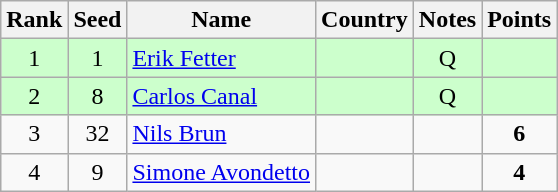<table class="wikitable" style="text-align:center;">
<tr>
<th>Rank</th>
<th>Seed</th>
<th>Name</th>
<th>Country</th>
<th>Notes</th>
<th>Points</th>
</tr>
<tr bgcolor=ccffcc>
<td>1</td>
<td>1</td>
<td align=left><a href='#'>Erik Fetter</a></td>
<td align=left></td>
<td>Q</td>
<td></td>
</tr>
<tr bgcolor=ccffcc>
<td>2</td>
<td>8</td>
<td align=left><a href='#'>Carlos Canal</a></td>
<td align=left></td>
<td>Q</td>
<td></td>
</tr>
<tr>
<td>3</td>
<td>32</td>
<td align=left><a href='#'>Nils Brun</a></td>
<td align=left></td>
<td></td>
<td><strong>6</strong></td>
</tr>
<tr>
<td>4</td>
<td>9</td>
<td align=left><a href='#'>Simone Avondetto</a></td>
<td align=left></td>
<td></td>
<td><strong>4</strong></td>
</tr>
</table>
